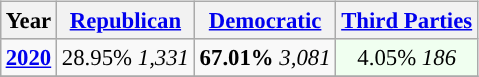<table class="wikitable" style="float:right; font-size:95%;">
<tr bgcolor=lightgrey>
<th>Year</th>
<th><a href='#'>Republican</a></th>
<th><a href='#'>Democratic</a></th>
<th><a href='#'>Third Parties</a></th>
</tr>
<tr>
<td style="text-align:center; "><strong><a href='#'>2020</a></strong></td>
<td style="text-align:center; ">28.95% <em>1,331</em></td>
<td style="text-align:center; "><strong>67.01%</strong> <em>3,081</em></td>
<td style="text-align:center; background:honeyDew;">4.05% <em>186</em></td>
</tr>
<tr>
</tr>
</table>
